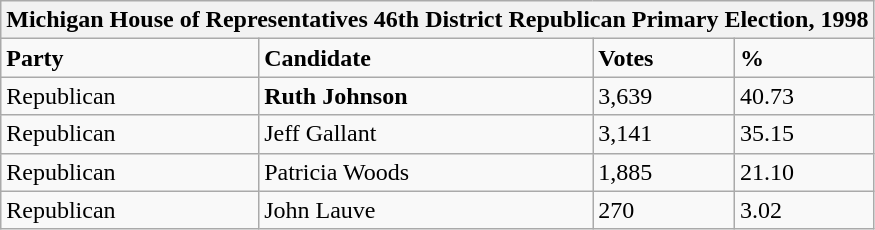<table class="wikitable">
<tr>
<th colspan="4">Michigan House of Representatives 46th District Republican Primary Election, 1998</th>
</tr>
<tr>
<td><strong>Party</strong></td>
<td><strong>Candidate</strong></td>
<td><strong>Votes</strong></td>
<td><strong>%</strong></td>
</tr>
<tr>
<td>Republican</td>
<td><strong>Ruth Johnson</strong></td>
<td>3,639</td>
<td>40.73</td>
</tr>
<tr>
<td>Republican</td>
<td>Jeff Gallant</td>
<td>3,141</td>
<td>35.15</td>
</tr>
<tr>
<td>Republican</td>
<td>Patricia Woods</td>
<td>1,885</td>
<td>21.10</td>
</tr>
<tr>
<td>Republican</td>
<td>John Lauve</td>
<td>270</td>
<td>3.02</td>
</tr>
</table>
